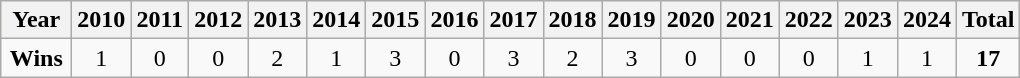<table class=wikitable>
<tr style=background:#ffffcc>
<th>Year</th>
<th>2010</th>
<th>2011</th>
<th>2012</th>
<th>2013</th>
<th>2014</th>
<th>2015</th>
<th>2016</th>
<th>2017</th>
<th>2018</th>
<th>2019</th>
<th>2020</th>
<th>2021</th>
<th>2022</th>
<th>2023</th>
<th>2024</th>
<th>Total</th>
</tr>
<tr align=center>
<td width=40><strong>Wins</strong></td>
<td>1</td>
<td>0</td>
<td>0</td>
<td>2</td>
<td>1</td>
<td>3</td>
<td>0</td>
<td>3</td>
<td>2</td>
<td>3</td>
<td>0</td>
<td>0</td>
<td>0</td>
<td>1</td>
<td>1</td>
<td><strong>17</strong></td>
</tr>
</table>
